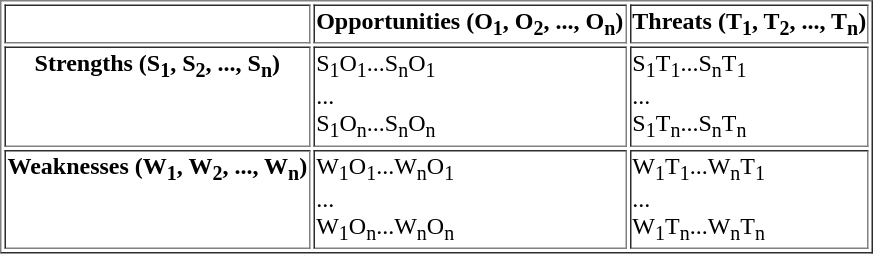<table border>
<tr>
<th></th>
<th>Opportunities (O<sub>1</sub>, O<sub>2</sub>, ..., O<sub>n</sub>)</th>
<th>Threats (T<sub>1</sub>, T<sub>2</sub>, ..., T<sub>n</sub>)</th>
</tr>
<tr valign="top">
<th>Strengths (S<sub>1</sub>, S<sub>2</sub>, ..., S<sub>n</sub>)</th>
<td>S<sub>1</sub>O<sub>1</sub>...S<sub>n</sub>O<sub>1</sub><br>...<br>S<sub>1</sub>O<sub>n</sub>...S<sub>n</sub>O<sub>n</sub></td>
<td>S<sub>1</sub>T<sub>1</sub>...S<sub>n</sub>T<sub>1</sub><br>...<br>S<sub>1</sub>T<sub>n</sub>...S<sub>n</sub>T<sub>n</sub></td>
</tr>
<tr valign="top">
<th>Weaknesses (W<sub>1</sub>, W<sub>2</sub>, ..., W<sub>n</sub>)</th>
<td>W<sub>1</sub>O<sub>1</sub>...W<sub>n</sub>O<sub>1</sub><br>...<br>W<sub>1</sub>O<sub>n</sub>...W<sub>n</sub>O<sub>n</sub></td>
<td>W<sub>1</sub>T<sub>1</sub>...W<sub>n</sub>T<sub>1</sub><br>...<br>W<sub>1</sub>T<sub>n</sub>...W<sub>n</sub>T<sub>n</sub></td>
</tr>
</table>
